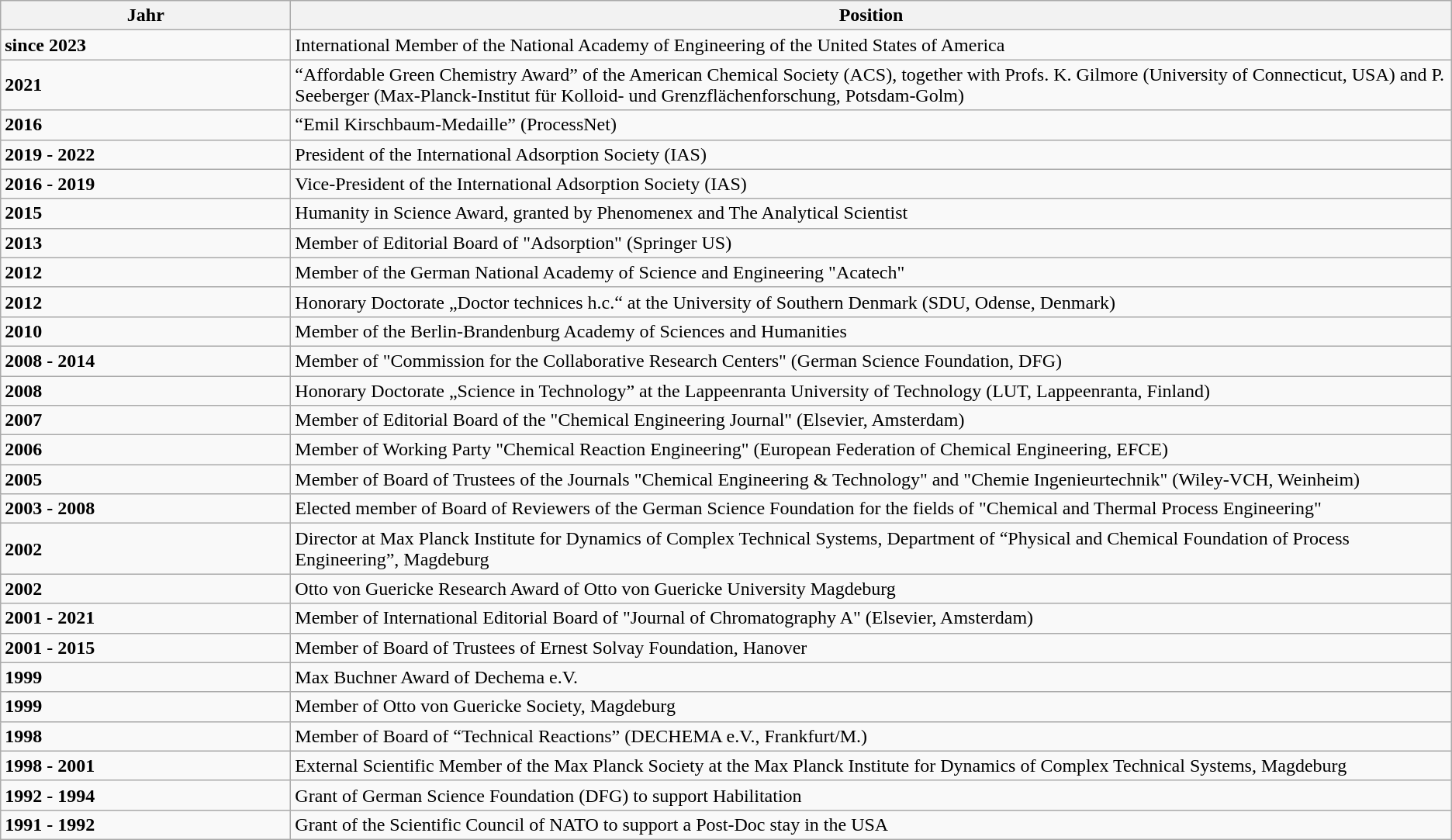<table class="wikitable sortable">
<tr>
<th style="width:20%" data-sort-type="number">Jahr</th>
<th style="width:80%" class="unsortable">Position</th>
</tr>
<tr>
<td><strong> since 2023 </strong></td>
<td>International Member of the National Academy of Engineering of the United States of America</td>
</tr>
<tr>
<td><strong> 2021 </strong></td>
<td>“Affordable Green Chemistry Award” of the American Chemical Society (ACS), together with Profs. K. Gilmore (University of Connecticut, USA) and P. Seeberger (Max-Planck-Institut für Kolloid- und Grenzflächenforschung, Potsdam-Golm)</td>
</tr>
<tr>
<td><strong> 2016 </strong></td>
<td>“Emil Kirschbaum-Medaille” (ProcessNet)</td>
</tr>
<tr>
<td data-sort-value="2019"><strong>2019 - 2022 </strong></td>
<td>President of the International Adsorption Society (IAS)</td>
</tr>
<tr>
<td data-sort-value="2016"><strong>2016 - 2019</strong></td>
<td>Vice-President of the International Adsorption Society (IAS) </td>
</tr>
<tr>
<td><strong>2015</strong></td>
<td>Humanity in Science Award, granted by Phenomenex and The Analytical Scientist</td>
</tr>
<tr>
<td data-sort-value="2013"><strong>2013 </strong></td>
<td>Member of Editorial Board of "Adsorption" (Springer US)</td>
</tr>
<tr>
<td data-sort-value="2012"><strong>2012 </strong></td>
<td>Member of the German National Academy of Science and Engineering "Acatech"</td>
</tr>
<tr>
<td><strong>2012</strong></td>
<td>Honorary Doctorate „Doctor technices h.c.“ at the University of Southern Denmark (SDU, Odense, Denmark)</td>
</tr>
<tr>
<td data-sort-value="2010"><strong>2010 </strong></td>
<td>Member of the Berlin-Brandenburg Academy of Sciences and Humanities</td>
</tr>
<tr>
<td data-sort-value="2008"><strong>2008 - 2014</strong></td>
<td>Member of "Commission for the Collaborative Research Centers" (German Science Foundation, DFG)</td>
</tr>
<tr>
<td><strong>2008</strong></td>
<td>Honorary Doctorate „Science in Technology” at the Lappeenranta University of Technology (LUT, Lappeenranta, Finland)</td>
</tr>
<tr>
<td data-sort-value="2007"><strong>2007 </strong></td>
<td>Member of Editorial Board of the "Chemical Engineering Journal" (Elsevier, Amsterdam)</td>
</tr>
<tr>
<td data-sort-value="2006"><strong>2006 </strong></td>
<td>Member of Working Party "Chemical Reaction Engineering" (European Federation of Chemical Engineering, EFCE)</td>
</tr>
<tr>
<td data-sort-value="2005"><strong>2005 </strong></td>
<td>Member of Board of Trustees of the Journals "Chemical Engineering & Technology" and "Chemie Ingenieurtechnik" (Wiley-VCH, Weinheim)</td>
</tr>
<tr>
<td data-sort-value="2003"><strong>2003 - 2008</strong></td>
<td>Elected member of Board of Reviewers of the German Science Foundation for the fields of "Chemical and Thermal Process Engineering"</td>
</tr>
<tr>
<td><strong>2002</strong></td>
<td>Director at Max Planck Institute for Dynamics of Complex Technical Systems, Department of “Physical and Chemical Foundation of Process Engineering”, Magdeburg</td>
</tr>
<tr>
<td><strong>2002</strong></td>
<td>Otto von Guericke Research Award of Otto von Guericke University Magdeburg</td>
</tr>
<tr>
<td data-sort-value="2001"><strong>2001 - 2021</strong></td>
<td>Member of International Editorial Board of "Journal of Chromatography A" (Elsevier, Amsterdam)</td>
</tr>
<tr>
<td data-sort-value="2001"><strong>2001 - 2015</strong></td>
<td>Member of Board of Trustees of Ernest Solvay Foundation, Hanover</td>
</tr>
<tr>
<td><strong>1999</strong></td>
<td>Max Buchner Award of Dechema e.V.</td>
</tr>
<tr>
<td data-sort-value="1999"><strong>1999 </strong></td>
<td>Member of Otto von Guericke Society, Magdeburg</td>
</tr>
<tr>
<td data-sort-value="1998"><strong>1998 </strong></td>
<td>Member of Board of “Technical Reactions” (DECHEMA e.V., Frankfurt/M.)</td>
</tr>
<tr>
<td data-sort-value="1998"><strong>1998 - 2001</strong></td>
<td>External Scientific Member of the Max Planck Society at the Max Planck Institute for Dynamics of Complex Technical Systems, Magdeburg</td>
</tr>
<tr>
<td data-sort-value="1992"><strong>1992 - 1994</strong></td>
<td>Grant of German Science Foundation (DFG) to support Habilitation</td>
</tr>
<tr>
<td data-sort-value="1991"><strong>1991 - 1992</strong></td>
<td>Grant of the Scientific Council of NATO to support a Post-Doc stay in the USA</td>
</tr>
</table>
